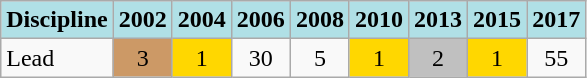<table class="wikitable" style="text-align: center;">
<tr>
<th style="background: #b0e0e6;">Discipline</th>
<th style="background: #b0e0e6;">2002</th>
<th style="background: #b0e0e6;">2004</th>
<th style="background: #b0e0e6;">2006</th>
<th style="background: #b0e0e6;">2008</th>
<th style="background: #b0e0e6;">2010</th>
<th style="background: #b0e0e6;">2013</th>
<th style="background: #b0e0e6;">2015</th>
<th style="background: #b0e0e6;">2017</th>
</tr>
<tr>
<td align="left">Lead</td>
<td style="background: #cc9966;">3</td>
<td style="background: gold;">1</td>
<td>30</td>
<td>5</td>
<td style="background: gold;">1</td>
<td style="background: silver;">2</td>
<td style="background: gold;">1</td>
<td>55</td>
</tr>
</table>
